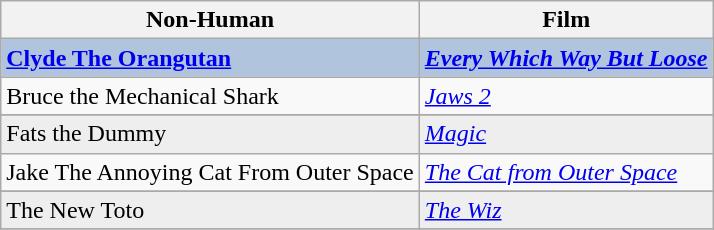<table class="wikitable sortable plainrowheaders">
<tr>
<th>Non-Human</th>
<th>Film</th>
</tr>
<tr style="background:#B0C4DE">
<td><strong><a href='#'>Clyde The Orangutan</a></strong></td>
<td><strong><em><a href='#'>Every Which Way But Loose</a></em></strong></td>
</tr>
<tr>
<td>Bruce the Mechanical Shark</td>
<td><em><a href='#'>Jaws 2</a></em></td>
</tr>
<tr>
</tr>
<tr style="background:#eee;">
<td>Fats the Dummy</td>
<td><em><a href='#'>Magic</a></em></td>
</tr>
<tr>
<td>Jake The Annoying Cat From Outer Space</td>
<td><em><a href='#'>The Cat from Outer Space</a></em></td>
</tr>
<tr>
</tr>
<tr style="background:#eee;">
<td>The New Toto</td>
<td><em><a href='#'>The Wiz</a></em></td>
</tr>
<tr>
</tr>
</table>
